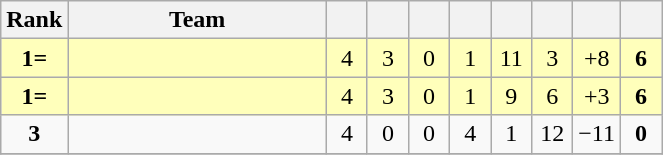<table class="wikitable" style="text-align:center">
<tr>
<th width=30>Rank</th>
<th width=165">Team</th>
<th width=20></th>
<th width=20></th>
<th width=20></th>
<th width=20></th>
<th width=20></th>
<th width=20></th>
<th width=20></th>
<th width=20></th>
</tr>
<tr style="background:#FFFFBB">
<td><strong>1=</strong></td>
<td style="text-align:left"></td>
<td>4</td>
<td>3</td>
<td>0</td>
<td>1</td>
<td>11</td>
<td>3</td>
<td>+8</td>
<td><strong>6</strong></td>
</tr>
<tr style="background:#FFFFBB">
<td><strong>1=</strong></td>
<td style="text-align:left"></td>
<td>4</td>
<td>3</td>
<td>0</td>
<td>1</td>
<td>9</td>
<td>6</td>
<td>+3</td>
<td><strong>6</strong></td>
</tr>
<tr>
<td><strong>3</strong></td>
<td style="text-align:left"></td>
<td>4</td>
<td>0</td>
<td>0</td>
<td>4</td>
<td>1</td>
<td>12</td>
<td>−11</td>
<td><strong>0</strong></td>
</tr>
<tr>
</tr>
</table>
